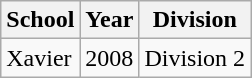<table class="wikitable">
<tr>
<th>School</th>
<th>Year</th>
<th>Division</th>
</tr>
<tr>
<td>Xavier</td>
<td>2008</td>
<td>Division 2</td>
</tr>
</table>
